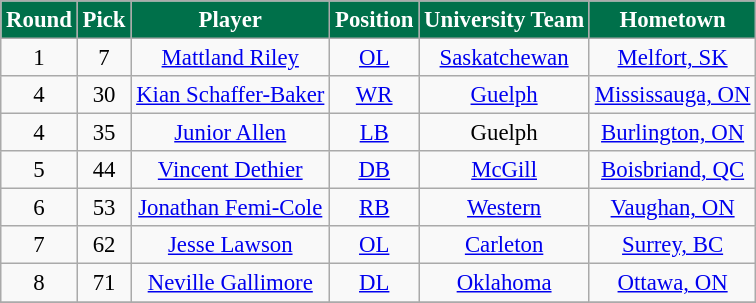<table class="wikitable" style="font-size: 95%;">
<tr>
<th style="background:#00704A;color:White;">Round</th>
<th style="background:#00704A;color:White;">Pick</th>
<th style="background:#00704A;color:White;">Player</th>
<th style="background:#00704A;color:White;">Position</th>
<th style="background:#00704A;color:White;">University Team</th>
<th style="background:#00704A;color:White;">Hometown</th>
</tr>
<tr align="center">
<td>1</td>
<td>7</td>
<td><a href='#'>Mattland Riley</a></td>
<td><a href='#'>OL</a></td>
<td><a href='#'>Saskatchewan</a></td>
<td><a href='#'>Melfort, SK</a></td>
</tr>
<tr align="center">
<td>4</td>
<td>30</td>
<td><a href='#'>Kian Schaffer-Baker</a></td>
<td><a href='#'>WR</a></td>
<td><a href='#'>Guelph</a></td>
<td><a href='#'>Mississauga, ON</a></td>
</tr>
<tr align="center">
<td>4</td>
<td>35</td>
<td><a href='#'>Junior Allen</a></td>
<td><a href='#'>LB</a></td>
<td>Guelph</td>
<td><a href='#'>Burlington, ON</a></td>
</tr>
<tr align="center">
<td>5</td>
<td>44</td>
<td><a href='#'>Vincent Dethier</a></td>
<td><a href='#'>DB</a></td>
<td><a href='#'>McGill</a></td>
<td><a href='#'>Boisbriand, QC</a></td>
</tr>
<tr align="center">
<td>6</td>
<td>53</td>
<td><a href='#'>Jonathan Femi-Cole</a></td>
<td><a href='#'>RB</a></td>
<td><a href='#'>Western</a></td>
<td><a href='#'>Vaughan, ON</a></td>
</tr>
<tr align="center">
<td>7</td>
<td>62</td>
<td><a href='#'>Jesse Lawson</a></td>
<td><a href='#'>OL</a></td>
<td><a href='#'>Carleton</a></td>
<td><a href='#'>Surrey, BC</a></td>
</tr>
<tr align="center">
<td>8</td>
<td>71</td>
<td><a href='#'>Neville Gallimore</a></td>
<td><a href='#'>DL</a></td>
<td><a href='#'>Oklahoma</a></td>
<td><a href='#'>Ottawa, ON</a></td>
</tr>
<tr>
</tr>
</table>
